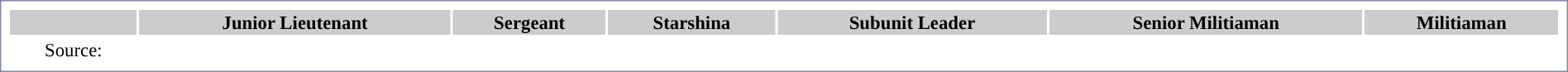<table style="width:100%; border:1px solid #8888aa; background:#fff; padding:5px; font-size:95%; margin:0 12px 12px 0; text-align:center; ">
<tr style="background:#ccc;">
<th></th>
<th colspan="2">Junior Lieutenant</th>
<th colspan="2">Sergeant</th>
<th colspan="2">Starshina</th>
<th colspan="2">Subunit Leader</th>
<th colspan="2">Senior Militiaman</th>
<th colspan="2">Militiaman</th>
</tr>
<tr style="text-align:center;">
<td>Source:</td>
<td></td>
<td></td>
<td></td>
<td></td>
<td></td>
<td></td>
<td></td>
<td></td>
<td></td>
<td></td>
<td></td>
<td></td>
</tr>
</table>
